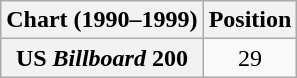<table class="wikitable plainrowheaders">
<tr>
<th scope="col">Chart (1990–1999)</th>
<th scope="col">Position</th>
</tr>
<tr>
<th scope="row">US <em>Billboard</em> 200</th>
<td style="text-align:center;">29</td>
</tr>
</table>
